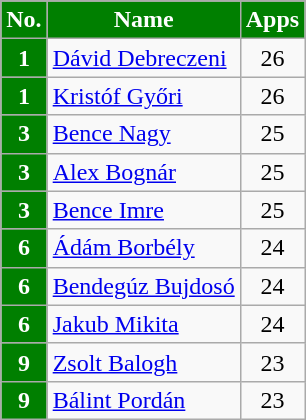<table class="wikitable" style="text-align:center;">
<tr>
</tr>
<tr>
<th style="color:#FFFFFF; background:#007F00">No.</th>
<th style="color:#FFFFFF; background:#007F00">Name</th>
<th style="color:#FFFFFF; background:#007F00">Apps</th>
</tr>
<tr>
<th style="color:#FFFFFF; background:#007F00">1</th>
<td align="left"> <a href='#'>Dávid Debreczeni</a></td>
<td>26</td>
</tr>
<tr>
<th style="color:#FFFFFF; background:#007F00">1</th>
<td align="left"> <a href='#'>Kristóf Győri</a></td>
<td>26</td>
</tr>
<tr>
<th style="color:#FFFFFF; background:#007F00">3</th>
<td align="left"> <a href='#'>Bence Nagy</a></td>
<td>25</td>
</tr>
<tr>
<th style="color:#FFFFFF; background:#007F00">3</th>
<td align="left"> <a href='#'>Alex Bognár</a></td>
<td>25</td>
</tr>
<tr>
<th style="color:#FFFFFF; background:#007F00">3</th>
<td align="left"> <a href='#'>Bence Imre</a></td>
<td>25</td>
</tr>
<tr>
<th style="color:#FFFFFF; background:#007F00">6</th>
<td align="left"> <a href='#'>Ádám Borbély</a></td>
<td>24</td>
</tr>
<tr>
<th style="color:#FFFFFF; background:#007F00">6</th>
<td align="left"> <a href='#'>Bendegúz Bujdosó</a></td>
<td>24</td>
</tr>
<tr>
<th style="color:#FFFFFF; background:#007F00">6</th>
<td align="left"> <a href='#'>Jakub Mikita</a></td>
<td>24</td>
</tr>
<tr>
<th style="color:#FFFFFF; background:#007F00">9</th>
<td align="left"> <a href='#'>Zsolt Balogh</a></td>
<td>23</td>
</tr>
<tr>
<th style="color:#FFFFFF; background:#007F00">9</th>
<td align="left"> <a href='#'>Bálint Pordán</a></td>
<td>23</td>
</tr>
</table>
